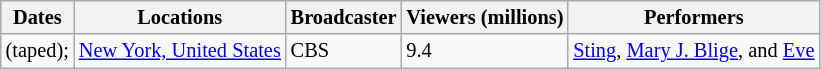<table class="wikitable" style="font-size: 85%">
<tr>
<th>Dates</th>
<th>Locations</th>
<th>Broadcaster</th>
<th>Viewers (millions)</th>
<th>Performers</th>
</tr>
<tr>
<td> (taped); </td>
<td><a href='#'>New York, United States</a></td>
<td>CBS</td>
<td>9.4</td>
<td><a href='#'>Sting</a>, <a href='#'>Mary J. Blige</a>, and <a href='#'>Eve</a></td>
</tr>
</table>
